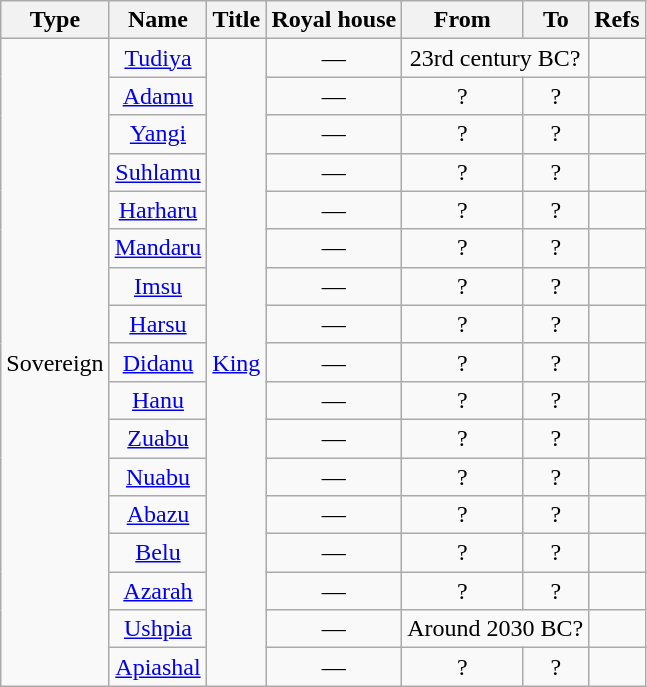<table style="text-align:center;" class="wikitable">
<tr>
<th>Type</th>
<th>Name</th>
<th>Title</th>
<th>Royal house</th>
<th>From</th>
<th>To</th>
<th>Refs</th>
</tr>
<tr>
<td rowspan="17">Sovereign</td>
<td><a href='#'>Tudiya</a></td>
<td rowspan="17"><a href='#'>King</a></td>
<td>—</td>
<td colspan="2">23rd century BC?</td>
<td></td>
</tr>
<tr>
<td><a href='#'>Adamu</a></td>
<td>—</td>
<td>?</td>
<td>?</td>
<td></td>
</tr>
<tr>
<td><a href='#'>Yangi</a></td>
<td>—</td>
<td>?</td>
<td>?</td>
<td></td>
</tr>
<tr>
<td><a href='#'>Suhlamu</a></td>
<td>—</td>
<td>?</td>
<td>?</td>
<td></td>
</tr>
<tr>
<td><a href='#'>Harharu</a></td>
<td>—</td>
<td>?</td>
<td>?</td>
<td></td>
</tr>
<tr>
<td><a href='#'>Mandaru</a></td>
<td>—</td>
<td>?</td>
<td>?</td>
<td></td>
</tr>
<tr>
<td><a href='#'>Imsu</a></td>
<td>—</td>
<td>?</td>
<td>?</td>
<td></td>
</tr>
<tr>
<td><a href='#'>Harsu</a></td>
<td>—</td>
<td>?</td>
<td>?</td>
<td></td>
</tr>
<tr>
<td><a href='#'>Didanu</a></td>
<td>—</td>
<td>?</td>
<td>?</td>
<td></td>
</tr>
<tr>
<td><a href='#'>Hanu</a></td>
<td>—</td>
<td>?</td>
<td>?</td>
<td></td>
</tr>
<tr>
<td><a href='#'>Zuabu</a></td>
<td>—</td>
<td>?</td>
<td>?</td>
<td></td>
</tr>
<tr>
<td><a href='#'>Nuabu</a></td>
<td>—</td>
<td>?</td>
<td>?</td>
<td></td>
</tr>
<tr>
<td><a href='#'>Abazu</a></td>
<td>—</td>
<td>?</td>
<td>?</td>
<td></td>
</tr>
<tr>
<td><a href='#'>Belu</a></td>
<td>—</td>
<td>?</td>
<td>?</td>
<td></td>
</tr>
<tr>
<td><a href='#'>Azarah</a></td>
<td>—</td>
<td>?</td>
<td>?</td>
<td></td>
</tr>
<tr>
<td><a href='#'>Ushpia</a></td>
<td>—</td>
<td colspan="2">Around 2030 BC?</td>
<td></td>
</tr>
<tr>
<td><a href='#'>Apiashal</a></td>
<td>—</td>
<td>?</td>
<td>?</td>
<td></td>
</tr>
</table>
